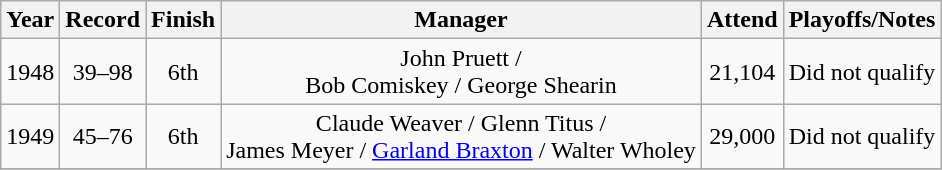<table class="wikitable" style="text-align:center">
<tr>
<th>Year</th>
<th>Record</th>
<th>Finish</th>
<th>Manager</th>
<th>Attend</th>
<th>Playoffs/Notes</th>
</tr>
<tr align=center>
<td>1948</td>
<td>39–98</td>
<td>6th</td>
<td>John Pruett  /<br> Bob Comiskey / George Shearin</td>
<td>21,104</td>
<td>Did not qualify</td>
</tr>
<tr align=center>
<td>1949</td>
<td>45–76</td>
<td>6th</td>
<td>Claude Weaver / Glenn Titus /<br> James Meyer / <a href='#'>Garland Braxton</a> / Walter Wholey</td>
<td>29,000</td>
<td>Did not qualify</td>
</tr>
<tr align=center>
</tr>
</table>
